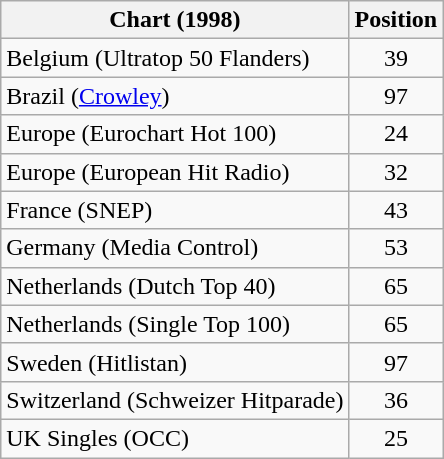<table class="wikitable sortable">
<tr>
<th>Chart (1998)</th>
<th>Position</th>
</tr>
<tr>
<td>Belgium (Ultratop 50 Flanders)</td>
<td align="center">39</td>
</tr>
<tr>
<td>Brazil (<a href='#'>Crowley</a>)</td>
<td style="text-align:center;">97</td>
</tr>
<tr>
<td>Europe (Eurochart Hot 100)</td>
<td align="center">24</td>
</tr>
<tr>
<td>Europe (European Hit Radio)</td>
<td align="center">32</td>
</tr>
<tr>
<td>France (SNEP)</td>
<td align="center">43</td>
</tr>
<tr>
<td>Germany (Media Control)</td>
<td align="center">53</td>
</tr>
<tr>
<td>Netherlands (Dutch Top 40)</td>
<td align="center">65</td>
</tr>
<tr>
<td>Netherlands (Single Top 100)</td>
<td align="center">65</td>
</tr>
<tr>
<td>Sweden (Hitlistan)</td>
<td align="center">97</td>
</tr>
<tr>
<td>Switzerland (Schweizer Hitparade)</td>
<td align="center">36</td>
</tr>
<tr>
<td>UK Singles (OCC)</td>
<td align="center">25</td>
</tr>
</table>
